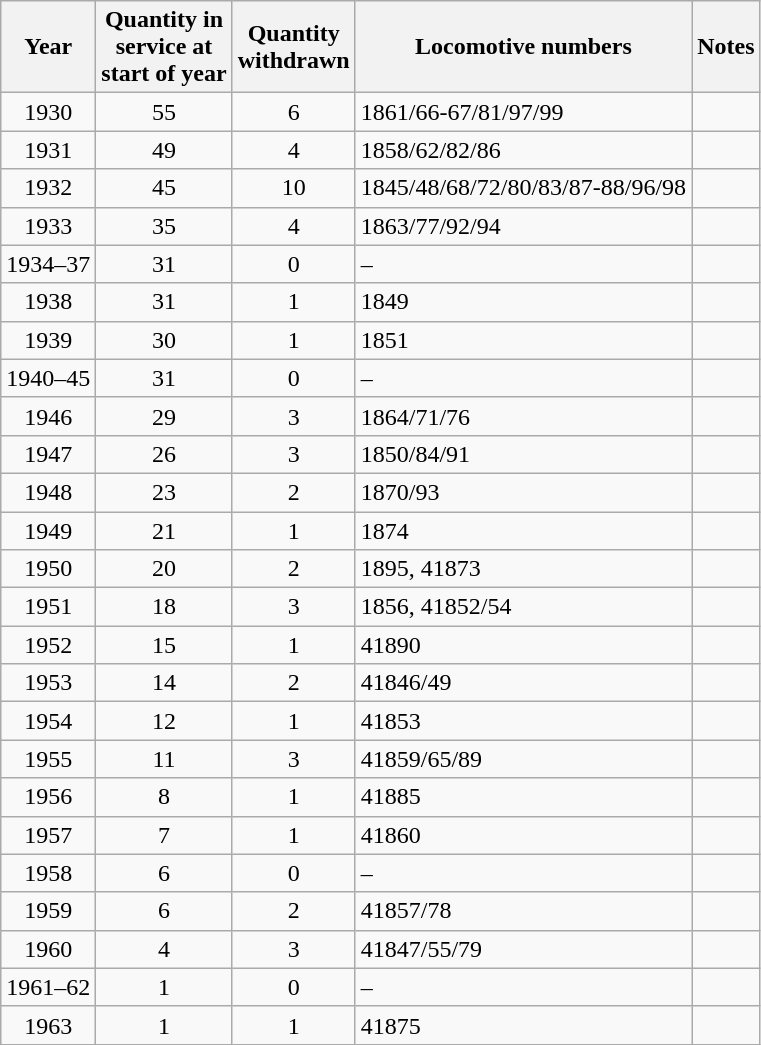<table class="wikitable collapsible collapsed" style=text-align:center>
<tr>
<th>Year</th>
<th>Quantity in<br>service at<br>start of year</th>
<th>Quantity<br>withdrawn</th>
<th>Locomotive numbers</th>
<th>Notes</th>
</tr>
<tr>
<td>1930</td>
<td>55</td>
<td>6</td>
<td align=left>1861/66-67/81/97/99</td>
<td align=left></td>
</tr>
<tr>
<td>1931</td>
<td>49</td>
<td>4</td>
<td align=left>1858/62/82/86</td>
<td align=left></td>
</tr>
<tr>
<td>1932</td>
<td>45</td>
<td>10</td>
<td align=left>1845/48/68/72/80/83/87-88/96/98</td>
<td align=left></td>
</tr>
<tr>
<td>1933</td>
<td>35</td>
<td>4</td>
<td align=left>1863/77/92/94</td>
<td align=left></td>
</tr>
<tr>
<td>1934–37</td>
<td>31</td>
<td>0</td>
<td align=left>–</td>
<td align=left></td>
</tr>
<tr>
<td>1938</td>
<td>31</td>
<td>1</td>
<td align=left>1849</td>
<td align=left></td>
</tr>
<tr>
<td>1939</td>
<td>30</td>
<td>1</td>
<td align=left>1851</td>
<td align=left></td>
</tr>
<tr>
<td>1940–45</td>
<td>31</td>
<td>0</td>
<td align=left>–</td>
<td align=left></td>
</tr>
<tr>
<td>1946</td>
<td>29</td>
<td>3</td>
<td align=left>1864/71/76</td>
<td align=left></td>
</tr>
<tr>
<td>1947</td>
<td>26</td>
<td>3</td>
<td align=left>1850/84/91</td>
<td align=left></td>
</tr>
<tr>
<td>1948</td>
<td>23</td>
<td>2</td>
<td align=left>1870/93</td>
<td align=left></td>
</tr>
<tr>
<td>1949</td>
<td>21</td>
<td>1</td>
<td align=left>1874</td>
<td align=left></td>
</tr>
<tr>
<td>1950</td>
<td>20</td>
<td>2</td>
<td align=left>1895, 41873</td>
<td align=left></td>
</tr>
<tr>
<td>1951</td>
<td>18</td>
<td>3</td>
<td align=left>1856, 41852/54</td>
<td align=left></td>
</tr>
<tr>
<td>1952</td>
<td>15</td>
<td>1</td>
<td align=left>41890</td>
<td align=left></td>
</tr>
<tr>
<td>1953</td>
<td>14</td>
<td>2</td>
<td align=left>41846/49</td>
<td align=left></td>
</tr>
<tr>
<td>1954</td>
<td>12</td>
<td>1</td>
<td align=left>41853</td>
<td align=left></td>
</tr>
<tr>
<td>1955</td>
<td>11</td>
<td>3</td>
<td align=left>41859/65/89</td>
<td align=left></td>
</tr>
<tr>
<td>1956</td>
<td>8</td>
<td>1</td>
<td align=left>41885</td>
<td align=left></td>
</tr>
<tr>
<td>1957</td>
<td>7</td>
<td>1</td>
<td align=left>41860</td>
<td align=left></td>
</tr>
<tr>
<td>1958</td>
<td>6</td>
<td>0</td>
<td align=left>–</td>
<td align=left></td>
</tr>
<tr>
<td>1959</td>
<td>6</td>
<td>2</td>
<td align=left>41857/78</td>
<td align=left></td>
</tr>
<tr>
<td>1960</td>
<td>4</td>
<td>3</td>
<td align=left>41847/55/79</td>
<td align=left></td>
</tr>
<tr>
<td>1961–62</td>
<td>1</td>
<td>0</td>
<td align=left>–</td>
<td align=left></td>
</tr>
<tr>
<td>1963</td>
<td>1</td>
<td>1</td>
<td align=left>41875</td>
<td align=left></td>
</tr>
</table>
